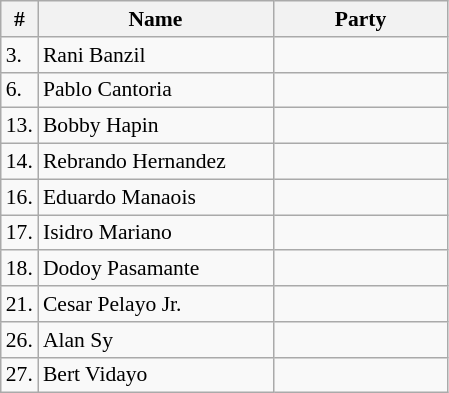<table class=wikitable style="font-size:90%">
<tr>
<th>#</th>
<th width=150px>Name</th>
<th colspan=2 width=110px>Party</th>
</tr>
<tr>
<td>3.</td>
<td>Rani Banzil</td>
<td></td>
</tr>
<tr>
<td>6.</td>
<td>Pablo Cantoria</td>
<td></td>
</tr>
<tr>
<td>13.</td>
<td>Bobby Hapin</td>
<td></td>
</tr>
<tr>
<td>14.</td>
<td>Rebrando Hernandez</td>
<td></td>
</tr>
<tr>
<td>16.</td>
<td>Eduardo Manaois</td>
<td></td>
</tr>
<tr>
<td>17.</td>
<td>Isidro Mariano</td>
<td></td>
</tr>
<tr>
<td>18.</td>
<td>Dodoy Pasamante</td>
<td></td>
</tr>
<tr>
<td>21.</td>
<td>Cesar Pelayo Jr.</td>
<td></td>
</tr>
<tr>
<td>26.</td>
<td>Alan Sy</td>
<td></td>
</tr>
<tr>
<td>27.</td>
<td>Bert Vidayo</td>
<td></td>
</tr>
</table>
